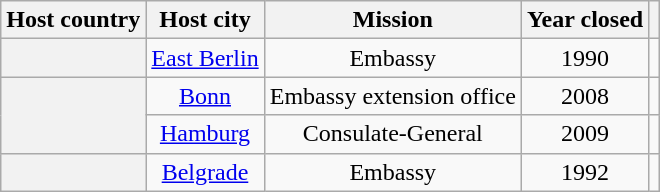<table class="wikitable plainrowheaders" style="text-align:center;">
<tr>
<th scope="col">Host country</th>
<th scope="col">Host city</th>
<th scope="col">Mission</th>
<th scope="col">Year closed</th>
<th scope="col"></th>
</tr>
<tr>
<th scope="row"></th>
<td><a href='#'>East Berlin</a></td>
<td>Embassy</td>
<td>1990</td>
<td></td>
</tr>
<tr>
<th scope="row" rowspan="2"></th>
<td><a href='#'>Bonn</a></td>
<td>Embassy extension office</td>
<td>2008</td>
<td></td>
</tr>
<tr>
<td><a href='#'>Hamburg</a></td>
<td>Consulate-General</td>
<td>2009</td>
<td></td>
</tr>
<tr>
<th scope="row"></th>
<td><a href='#'>Belgrade</a></td>
<td>Embassy</td>
<td>1992</td>
<td></td>
</tr>
</table>
